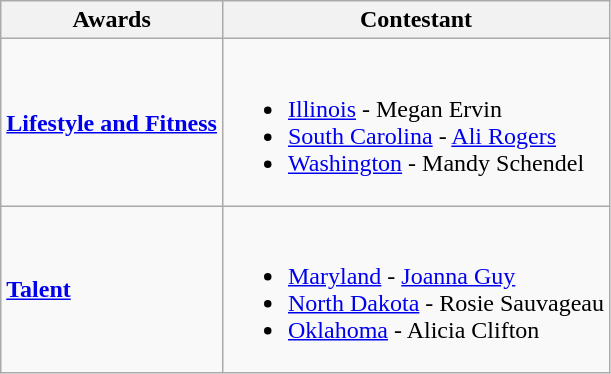<table class="wikitable">
<tr>
<th>Awards</th>
<th>Contestant</th>
</tr>
<tr>
<td><strong><a href='#'>Lifestyle and Fitness</a></strong></td>
<td><br><ul><li> <a href='#'>Illinois</a> - Megan Ervin</li><li> <a href='#'>South Carolina</a> - <a href='#'>Ali Rogers</a></li><li> <a href='#'>Washington</a> - Mandy Schendel</li></ul></td>
</tr>
<tr>
<td><strong><a href='#'>Talent</a></strong></td>
<td><br><ul><li> <a href='#'>Maryland</a> - <a href='#'>Joanna Guy</a></li><li> <a href='#'>North Dakota</a> - Rosie Sauvageau</li><li> <a href='#'>Oklahoma</a> - Alicia Clifton</li></ul></td>
</tr>
</table>
